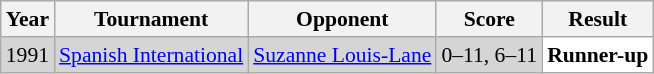<table class="sortable wikitable" style="font-size: 90%;">
<tr>
<th>Year</th>
<th>Tournament</th>
<th>Opponent</th>
<th>Score</th>
<th>Result</th>
</tr>
<tr style="background:#D5D5D5">
<td align="center">1991</td>
<td align="left"><a href='#'>Spanish International</a></td>
<td align="left"> <a href='#'>Suzanne Louis-Lane</a></td>
<td align="left">0–11, 6–11</td>
<td style="text-align:left; background:white"> <strong>Runner-up</strong></td>
</tr>
</table>
